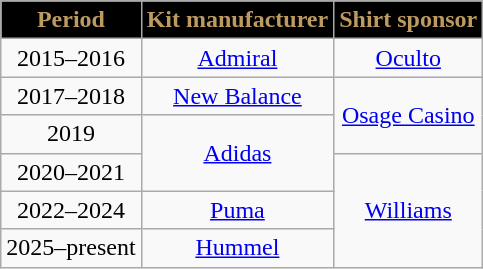<table class="wikitable" style="text-align: center">
<tr>
<th style="background-color:#000000; color:#BD9B60;">Period</th>
<th style="background-color:#000000; color:#BD9B60;">Kit manufacturer</th>
<th style="background-color:#000000; color:#BD9B60;">Shirt sponsor</th>
</tr>
<tr>
<td>2015–2016</td>
<td> <a href='#'>Admiral</a></td>
<td><a href='#'>Oculto</a></td>
</tr>
<tr>
<td>2017–2018</td>
<td> <a href='#'>New Balance</a></td>
<td rowspan="2"><a href='#'>Osage Casino</a></td>
</tr>
<tr>
<td>2019</td>
<td rowspan="2"> <a href='#'>Adidas</a></td>
</tr>
<tr>
<td>2020–2021</td>
<td rowspan="3"><a href='#'>Williams</a></td>
</tr>
<tr>
<td>2022–2024</td>
<td> <a href='#'>Puma</a></td>
</tr>
<tr>
<td>2025–present</td>
<td> <a href='#'>Hummel</a></td>
</tr>
</table>
